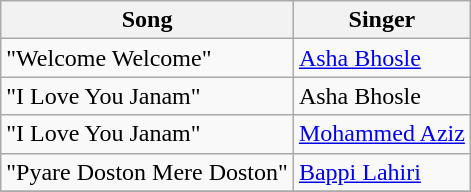<table class="wikitable">
<tr>
<th>Song</th>
<th>Singer</th>
</tr>
<tr>
<td>"Welcome Welcome"</td>
<td><a href='#'>Asha Bhosle</a></td>
</tr>
<tr>
<td>"I Love You Janam"</td>
<td>Asha Bhosle</td>
</tr>
<tr>
<td>"I Love You Janam"</td>
<td><a href='#'>Mohammed Aziz</a></td>
</tr>
<tr>
<td>"Pyare Doston Mere Doston"</td>
<td><a href='#'>Bappi Lahiri</a></td>
</tr>
<tr>
</tr>
</table>
